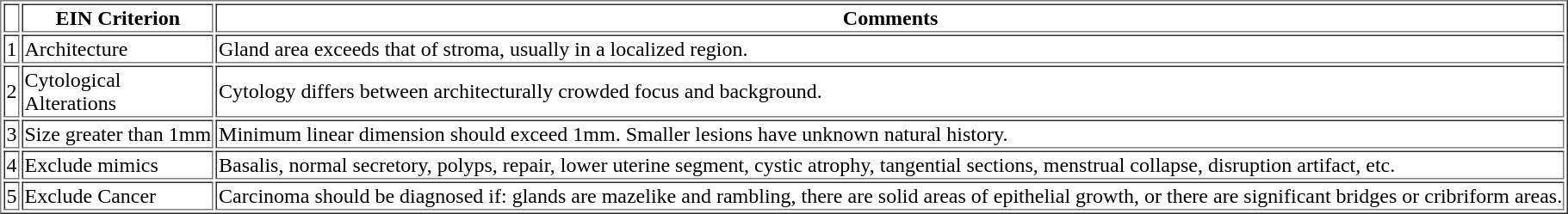<table border="1">
<tr>
<th></th>
<th>EIN Criterion</th>
<th>Comments</th>
</tr>
<tr>
<td>1</td>
<td>Architecture</td>
<td>Gland area exceeds that of stroma, usually in a localized region.</td>
</tr>
<tr>
<td>2</td>
<td>Cytological<br> Alterations</td>
<td>Cytology differs between architecturally crowded focus and background.</td>
</tr>
<tr>
<td>3</td>
<td>Size greater than 1mm</td>
<td>Minimum linear dimension should exceed 1mm. Smaller lesions have unknown natural history.</td>
</tr>
<tr>
<td>4</td>
<td>Exclude mimics</td>
<td>Basalis, normal secretory, polyps, repair, lower uterine segment, cystic atrophy, tangential sections, menstrual collapse, disruption artifact, etc.</td>
</tr>
<tr>
<td>5</td>
<td>Exclude Cancer</td>
<td>Carcinoma should be diagnosed if: glands are mazelike and rambling, there are solid areas of epithelial growth, or there are significant bridges or cribriform areas.</td>
</tr>
</table>
